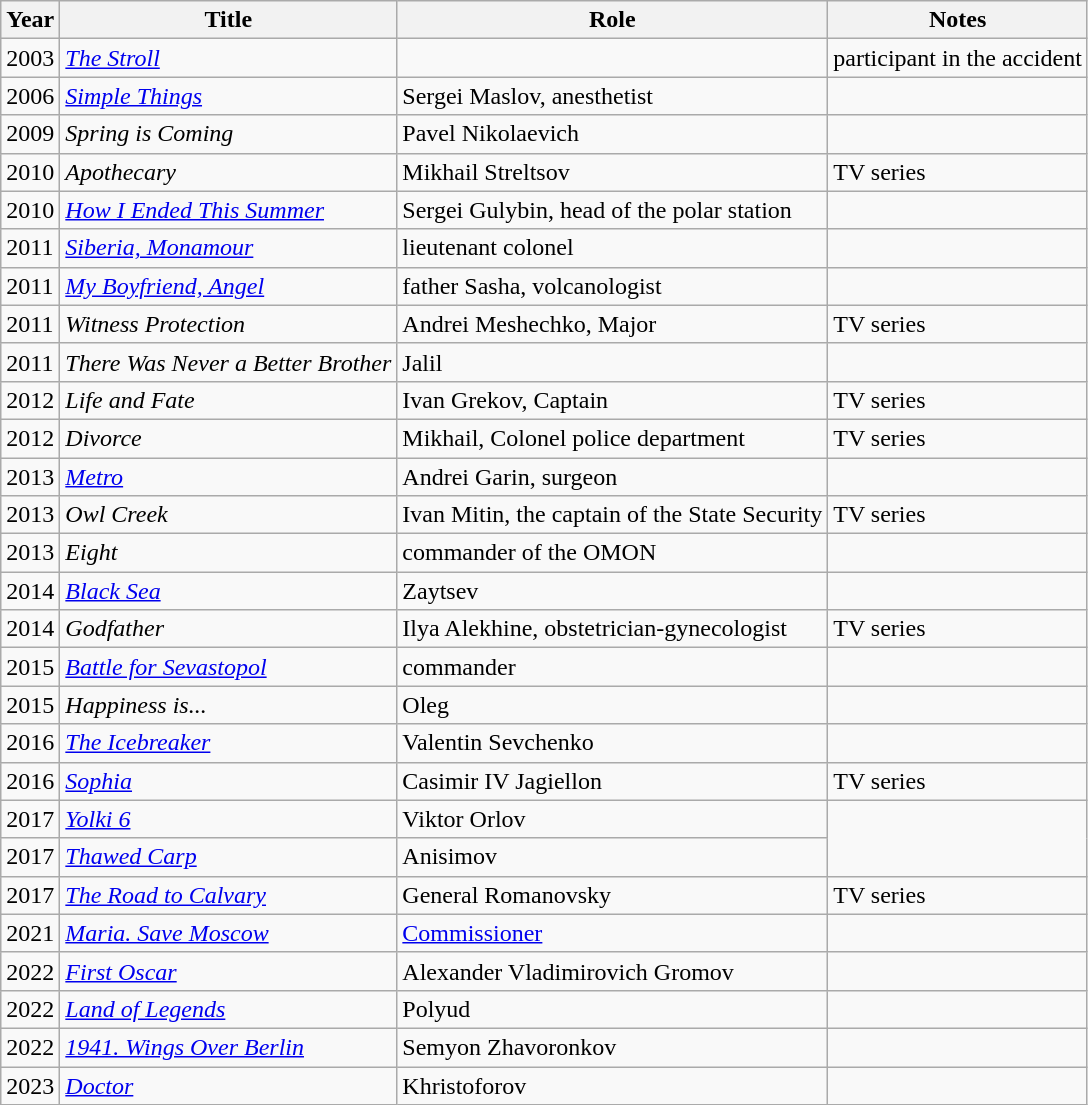<table class="wikitable sortable">
<tr>
<th>Year</th>
<th>Title</th>
<th>Role</th>
<th>Notes</th>
</tr>
<tr>
<td>2003</td>
<td><em><a href='#'>The Stroll</a></em></td>
<td></td>
<td>participant in the accident</td>
</tr>
<tr>
<td>2006</td>
<td><em><a href='#'>Simple Things</a></em></td>
<td>Sergei Maslov, anesthetist</td>
<td></td>
</tr>
<tr>
<td>2009</td>
<td><em>Spring is Coming</em></td>
<td>Pavel Nikolaevich</td>
<td></td>
</tr>
<tr>
<td>2010</td>
<td><em>Apothecary</em></td>
<td>Mikhail Streltsov</td>
<td>TV series</td>
</tr>
<tr>
<td>2010</td>
<td><em><a href='#'>How I Ended This Summer</a></em></td>
<td>Sergei Gulybin, head of the polar station</td>
<td></td>
</tr>
<tr>
<td>2011</td>
<td><em><a href='#'>Siberia, Monamour</a></em></td>
<td>lieutenant colonel</td>
<td></td>
</tr>
<tr>
<td>2011</td>
<td><em><a href='#'>My Boyfriend, Angel</a></em></td>
<td>father Sasha, volcanologist</td>
<td></td>
</tr>
<tr>
<td>2011</td>
<td><em>Witness Protection</em></td>
<td>Andrei Meshechko, Major</td>
<td>TV series</td>
</tr>
<tr>
<td>2011</td>
<td><em>There Was Never a Better Brother</em></td>
<td>Jalil</td>
<td></td>
</tr>
<tr>
<td>2012</td>
<td><em>Life and Fate</em></td>
<td>Ivan Grekov, Captain</td>
<td>TV series</td>
</tr>
<tr>
<td>2012</td>
<td><em>Divorce</em></td>
<td>Mikhail, Colonel police department</td>
<td>TV series</td>
</tr>
<tr>
<td>2013</td>
<td><em><a href='#'>Metro</a></em></td>
<td>Andrei Garin, surgeon</td>
<td></td>
</tr>
<tr>
<td>2013</td>
<td><em>Owl Creek</em></td>
<td>Ivan Mitin, the captain of the State Security</td>
<td>TV series</td>
</tr>
<tr>
<td>2013</td>
<td><em>Eight</em></td>
<td>commander of the OMON</td>
<td></td>
</tr>
<tr>
<td>2014</td>
<td><em><a href='#'>Black Sea</a></em></td>
<td>Zaytsev</td>
<td></td>
</tr>
<tr>
<td>2014</td>
<td><em>Godfather</em></td>
<td>Ilya Alekhine, obstetrician-gynecologist</td>
<td>TV series</td>
</tr>
<tr>
<td>2015</td>
<td><em><a href='#'>Battle for Sevastopol</a></em></td>
<td>commander</td>
<td></td>
</tr>
<tr>
<td>2015</td>
<td><em>Happiness is...</em></td>
<td>Oleg</td>
<td></td>
</tr>
<tr>
<td>2016</td>
<td><em><a href='#'>The Icebreaker</a></em></td>
<td>Valentin Sevchenko</td>
<td></td>
</tr>
<tr>
<td>2016</td>
<td><em><a href='#'>Sophia</a></em></td>
<td>Casimir IV Jagiellon</td>
<td>TV series</td>
</tr>
<tr>
<td>2017</td>
<td><em><a href='#'>Yolki 6</a></em></td>
<td>Viktor Orlov</td>
</tr>
<tr>
<td>2017</td>
<td><em><a href='#'>Thawed Carp</a></em></td>
<td>Anisimov</td>
</tr>
<tr>
<td>2017</td>
<td><em><a href='#'>The Road to Calvary</a></em></td>
<td>General Romanovsky</td>
<td>TV series</td>
</tr>
<tr>
<td>2021</td>
<td><em><a href='#'>Maria. Save Moscow</a></em></td>
<td><a href='#'>Commissioner</a></td>
<td></td>
</tr>
<tr>
<td>2022</td>
<td><em><a href='#'>First Oscar</a></em></td>
<td>Alexander Vladimirovich Gromov</td>
<td></td>
</tr>
<tr>
<td>2022</td>
<td><em><a href='#'>Land of Legends</a></em></td>
<td>Polyud</td>
<td></td>
</tr>
<tr>
<td>2022</td>
<td><em><a href='#'>1941. Wings Over Berlin</a></em></td>
<td>Semyon Zhavoronkov</td>
<td></td>
</tr>
<tr>
<td>2023</td>
<td><em><a href='#'>Doctor</a></em></td>
<td>Khristoforov</td>
<td></td>
</tr>
</table>
